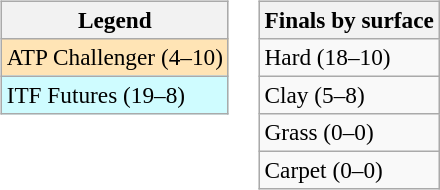<table>
<tr valign=top>
<td><br><table class=wikitable style=font-size:97%>
<tr>
<th>Legend</th>
</tr>
<tr bgcolor=moccasin>
<td>ATP Challenger (4–10)</td>
</tr>
<tr bgcolor=cffcff>
<td>ITF Futures (19–8)</td>
</tr>
</table>
</td>
<td><br><table class=wikitable style=font-size:97%>
<tr>
<th>Finals by surface</th>
</tr>
<tr>
<td>Hard (18–10)</td>
</tr>
<tr>
<td>Clay (5–8)</td>
</tr>
<tr>
<td>Grass (0–0)</td>
</tr>
<tr>
<td>Carpet (0–0)</td>
</tr>
</table>
</td>
</tr>
</table>
